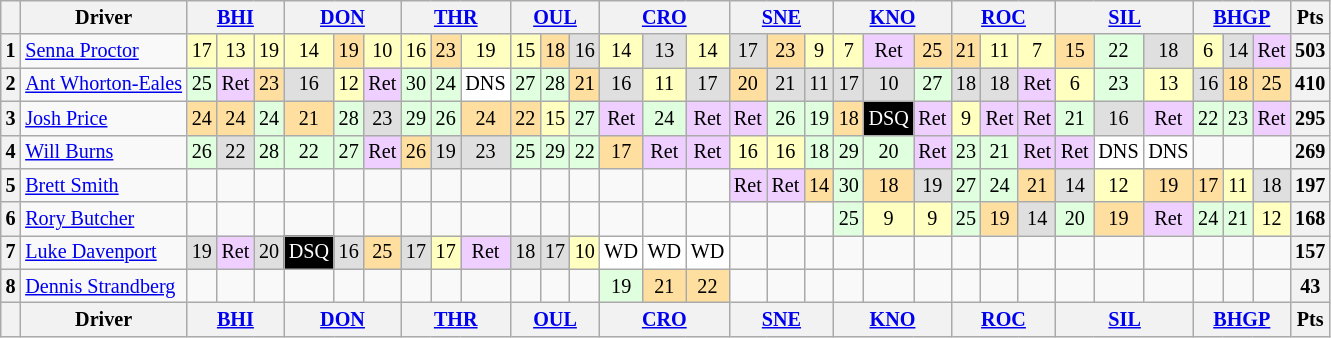<table class="wikitable" style="font-size: 84%; text-align: center">
<tr valign="top">
<th valign="middle"></th>
<th valign="middle">Driver</th>
<th colspan="3"><a href='#'>BHI</a></th>
<th colspan="3"><a href='#'>DON</a></th>
<th colspan="3"><a href='#'>THR</a></th>
<th colspan="3"><a href='#'>OUL</a></th>
<th colspan="3"><a href='#'>CRO</a></th>
<th colspan="3"><a href='#'>SNE</a></th>
<th colspan="3"><a href='#'>KNO</a></th>
<th colspan="3"><a href='#'>ROC</a></th>
<th colspan="3"><a href='#'>SIL</a></th>
<th colspan="3"><a href='#'>BHGP</a></th>
<th valign=middle>Pts</th>
</tr>
<tr>
<th>1</th>
<td align="left"> <a href='#'>Senna Proctor</a></td>
<td style="background:#ffffbf;">17</td>
<td style="background:#ffffbf;">13</td>
<td style="background:#ffffbf;">19</td>
<td style="background:#ffffbf;">14</td>
<td style="background:#ffdf9f;">19</td>
<td style="background:#ffffbf;">10</td>
<td style="background:#ffffbf;">16</td>
<td style="background:#ffdf9f;">23</td>
<td style="background:#ffffbf;">19</td>
<td style="background:#ffffbf;">15</td>
<td style="background:#ffdf9f;">18</td>
<td style="background:#dfdfdf;">16</td>
<td style="background:#ffffbf;">14</td>
<td style="background:#dfdfdf;">13</td>
<td style="background:#ffffbf;">14</td>
<td style="background:#dfdfdf;">17</td>
<td style="background:#ffdf9f;">23</td>
<td style="background:#ffffbf;">9</td>
<td style="background:#ffffbf;">7</td>
<td style="background:#efcfff;">Ret</td>
<td style="background:#ffdf9f;">25</td>
<td style="background:#ffdf9f;">21</td>
<td style="background:#ffffbf;">11</td>
<td style="background:#ffffbf;">7</td>
<td style="background:#ffdf9f;">15</td>
<td style="background:#dfffdf;">22</td>
<td style="background:#dfdfdf;">18</td>
<td style="background:#ffffbf;">6</td>
<td style="background:#dfdfdf;">14</td>
<td style="background:#efcfff;">Ret</td>
<th>503</th>
</tr>
<tr>
<th>2</th>
<td align="left" nowrap> <a href='#'>Ant Whorton-Eales</a></td>
<td style="background:#dfffdf;">25</td>
<td style="background:#efcfff;">Ret</td>
<td style="background:#ffdf9f;">23</td>
<td style="background:#dfdfdf;">16</td>
<td style="background:#ffffbf;">12</td>
<td style="background:#efcfff;">Ret</td>
<td style="background:#dfffdf;">30</td>
<td style="background:#dfffdf;">24</td>
<td style="background:#ffffff;">DNS</td>
<td style="background:#dfffdf;">27</td>
<td style="background:#dfffdf;">28</td>
<td style="background:#ffdf9f;">21</td>
<td style="background:#dfdfdf;">16</td>
<td style="background:#ffffbf;">11</td>
<td style="background:#dfdfdf;">17</td>
<td style="background:#ffdf9f;">20</td>
<td style="background:#dfdfdf;">21</td>
<td style="background:#dfdfdf;">11</td>
<td style="background:#dfdfdf;">17</td>
<td style="background:#dfdfdf;">10</td>
<td style="background:#dfffdf;">27</td>
<td style="background:#dfdfdf;">18</td>
<td style="background:#dfdfdf;">18</td>
<td style="background:#efcfff;">Ret</td>
<td style="background:#ffffbf;">6</td>
<td style="background:#dfffdf;">23</td>
<td style="background:#ffffbf;">13</td>
<td style="background:#dfdfdf;">16</td>
<td style="background:#ffdf9f;">18</td>
<td style="background:#ffdf9f;">25</td>
<th>410</th>
</tr>
<tr>
<th>3</th>
<td align="left"> <a href='#'>Josh Price</a></td>
<td style="background:#ffdf9f;">24</td>
<td style="background:#ffdf9f;">24</td>
<td style="background:#dfffdf;">24</td>
<td style="background:#ffdf9f;">21</td>
<td style="background:#dfffdf;">28</td>
<td style="background:#dfdfdf;">23</td>
<td style="background:#dfffdf;">29</td>
<td style="background:#dfffdf;">26</td>
<td style="background:#ffdf9f;">24</td>
<td style="background:#ffdf9f;">22</td>
<td style="background:#ffffbf;">15</td>
<td style="background:#dfffdf;">27</td>
<td style="background:#efcfff;">Ret</td>
<td style="background:#dfffdf;">24</td>
<td style="background:#efcfff;">Ret</td>
<td style="background:#efcfff;">Ret</td>
<td style="background:#dfffdf;">26</td>
<td style="background:#dfffdf;">19</td>
<td style="background:#ffdf9f;">18</td>
<td style="background:#000000; color:white">DSQ</td>
<td style="background:#efcfff;">Ret</td>
<td style="background:#ffffbf;">9</td>
<td style="background:#efcfff;">Ret</td>
<td style="background:#efcfff;">Ret</td>
<td style="background:#dfffdf;">21</td>
<td style="background:#dfdfdf;">16</td>
<td style="background:#efcfff;">Ret</td>
<td style="background:#dfffdf;">22</td>
<td style="background:#dfffdf;">23</td>
<td style="background:#efcfff;">Ret</td>
<th>295</th>
</tr>
<tr>
<th>4</th>
<td align="left"> <a href='#'>Will Burns</a></td>
<td style="background:#dfffdf;">26</td>
<td style="background:#dfdfdf;">22</td>
<td style="background:#dfffdf;">28</td>
<td style="background:#dfffdf;">22</td>
<td style="background:#dfffdf;">27</td>
<td style="background:#efcfff;">Ret</td>
<td style="background:#ffdf9f;">26</td>
<td style="background:#dfdfdf;">19</td>
<td style="background:#dfdfdf;">23</td>
<td style="background:#dfffdf;">25</td>
<td style="background:#dfffdf;">29</td>
<td style="background:#dfffdf;">22</td>
<td style="background:#ffdf9f;">17</td>
<td style="background:#efcfff;">Ret</td>
<td style="background:#efcfff;">Ret</td>
<td style="background:#ffffbf;">16</td>
<td style="background:#ffffbf;">16</td>
<td style="background:#dfffdf;">18</td>
<td style="background:#dfffdf;">29</td>
<td style="background:#dfffdf;">20</td>
<td style="background:#efcfff;">Ret</td>
<td style="background:#dfffdf;">23</td>
<td style="background:#dfffdf;">21</td>
<td style="background:#efcfff;">Ret</td>
<td style="background:#efcfff;">Ret</td>
<td style="background:#ffffff;">DNS</td>
<td style="background:#ffffff;">DNS</td>
<td></td>
<td></td>
<td></td>
<th>269</th>
</tr>
<tr>
<th>5</th>
<td align="left"> <a href='#'>Brett Smith</a></td>
<td></td>
<td></td>
<td></td>
<td></td>
<td></td>
<td></td>
<td></td>
<td></td>
<td></td>
<td></td>
<td></td>
<td></td>
<td></td>
<td></td>
<td></td>
<td style="background:#efcfff;">Ret</td>
<td style="background:#efcfff;">Ret</td>
<td style="background:#ffdf9f;">14</td>
<td style="background:#dfffdf;">30</td>
<td style="background:#ffdf9f;">18</td>
<td style="background:#dfdfdf;">19</td>
<td style="background:#dfffdf;">27</td>
<td style="background:#dfffdf;">24</td>
<td style="background:#ffdf9f;">21</td>
<td style="background:#dfdfdf;">14</td>
<td style="background:#ffffbf;">12</td>
<td style="background:#ffdf9f;">19</td>
<td style="background:#ffdf9f;">17</td>
<td style="background:#ffffbf;">11</td>
<td style="background:#dfdfdf;">18</td>
<th>197</th>
</tr>
<tr>
<th>6</th>
<td align="left"> <a href='#'>Rory Butcher</a></td>
<td></td>
<td></td>
<td></td>
<td></td>
<td></td>
<td></td>
<td></td>
<td></td>
<td></td>
<td></td>
<td></td>
<td></td>
<td></td>
<td></td>
<td></td>
<td></td>
<td></td>
<td></td>
<td style="background:#dfffdf;">25</td>
<td style="background:#ffffbf;">9</td>
<td style="background:#ffffbf;">9</td>
<td style="background:#dfffdf;">25</td>
<td style="background:#ffdf9f;">19</td>
<td style="background:#dfdfdf;">14</td>
<td style="background:#dfffdf;">20</td>
<td style="background:#ffdf9f;">19</td>
<td style="background:#efcfff;">Ret</td>
<td style="background:#dfffdf;">24</td>
<td style="background:#dfffdf;">21</td>
<td style="background:#ffffbf;">12</td>
<th>168</th>
</tr>
<tr>
<th>7</th>
<td align="left"> <a href='#'>Luke Davenport</a></td>
<td style="background:#dfdfdf;">19</td>
<td style="background:#efcfff;">Ret</td>
<td style="background:#dfdfdf;">20</td>
<td style="background:#000000; color:white">DSQ</td>
<td style="background:#dfdfdf;">16</td>
<td style="background:#ffdf9f;">25</td>
<td style="background:#dfdfdf;">17</td>
<td style="background:#ffffbf;">17</td>
<td style="background:#efcfff;">Ret</td>
<td style="background:#dfdfdf;">18</td>
<td style="background:#dfdfdf;">17</td>
<td style="background:#ffffbf;">10</td>
<td style="background:#ffffff;">WD</td>
<td style="background:#ffffff;">WD</td>
<td style="background:#ffffff;">WD</td>
<td></td>
<td></td>
<td></td>
<td></td>
<td></td>
<td></td>
<td></td>
<td></td>
<td></td>
<td></td>
<td></td>
<td></td>
<td></td>
<td></td>
<td></td>
<th>157</th>
</tr>
<tr>
<th>8</th>
<td align="left"> <a href='#'>Dennis Strandberg</a></td>
<td></td>
<td></td>
<td></td>
<td></td>
<td></td>
<td></td>
<td></td>
<td></td>
<td></td>
<td></td>
<td></td>
<td></td>
<td style="background:#dfffdf;">19</td>
<td style="background:#ffdf9f;">21</td>
<td style="background:#ffdf9f;">22</td>
<td></td>
<td></td>
<td></td>
<td></td>
<td></td>
<td></td>
<td></td>
<td></td>
<td></td>
<td></td>
<td></td>
<td></td>
<td></td>
<td></td>
<td></td>
<th>43</th>
</tr>
<tr valign="top">
<th valign="middle"></th>
<th valign="middle">Driver</th>
<th colspan="3"><a href='#'>BHI</a></th>
<th colspan="3"><a href='#'>DON</a></th>
<th colspan="3"><a href='#'>THR</a></th>
<th colspan="3"><a href='#'>OUL</a></th>
<th colspan="3"><a href='#'>CRO</a></th>
<th colspan="3"><a href='#'>SNE</a></th>
<th colspan="3"><a href='#'>KNO</a></th>
<th colspan="3"><a href='#'>ROC</a></th>
<th colspan="3"><a href='#'>SIL</a></th>
<th colspan="3"><a href='#'>BHGP</a></th>
<th valign=middle>Pts</th>
</tr>
</table>
